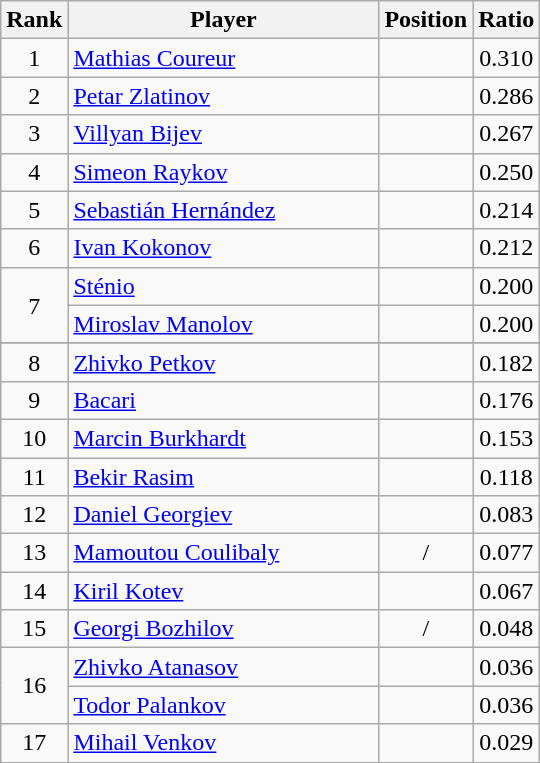<table class="wikitable" style="text-align:center;">
<tr>
<th>Rank</th>
<th style="width:200px;">Player</th>
<th>Position</th>
<th> Ratio</th>
</tr>
<tr>
<td>1</td>
<td align=left> <a href='#'>Mathias Coureur</a></td>
<td></td>
<td>0.310</td>
</tr>
<tr>
<td>2</td>
<td align=left> <a href='#'>Petar Zlatinov</a></td>
<td></td>
<td>0.286</td>
</tr>
<tr>
<td>3</td>
<td align=left> <a href='#'>Villyan Bijev</a></td>
<td></td>
<td>0.267</td>
</tr>
<tr>
<td>4</td>
<td align=left> <a href='#'>Simeon Raykov</a></td>
<td></td>
<td>0.250</td>
</tr>
<tr>
<td>5</td>
<td align=left> <a href='#'>Sebastián Hernández</a></td>
<td></td>
<td>0.214</td>
</tr>
<tr>
<td>6</td>
<td align=left> <a href='#'>Ivan Kokonov</a></td>
<td></td>
<td>0.212</td>
</tr>
<tr>
<td rowspan=2>7</td>
<td align=left> <a href='#'>Sténio</a></td>
<td></td>
<td>0.200</td>
</tr>
<tr>
<td align=left> <a href='#'>Miroslav Manolov</a></td>
<td></td>
<td>0.200</td>
</tr>
<tr>
</tr>
<tr>
<td>8</td>
<td align=left> <a href='#'>Zhivko Petkov</a></td>
<td></td>
<td>0.182</td>
</tr>
<tr>
<td>9</td>
<td align=left> <a href='#'>Bacari</a></td>
<td></td>
<td>0.176</td>
</tr>
<tr>
<td>10</td>
<td align=left> <a href='#'>Marcin Burkhardt</a></td>
<td></td>
<td>0.153</td>
</tr>
<tr>
<td>11</td>
<td align=left> <a href='#'>Bekir Rasim</a></td>
<td></td>
<td>0.118</td>
</tr>
<tr>
<td>12</td>
<td align=left> <a href='#'>Daniel Georgiev</a></td>
<td></td>
<td>0.083</td>
</tr>
<tr>
<td>13</td>
<td align=left> <a href='#'>Mamoutou Coulibaly</a></td>
<td> / </td>
<td>0.077</td>
</tr>
<tr>
<td>14</td>
<td align=left> <a href='#'>Kiril Kotev</a></td>
<td></td>
<td>0.067</td>
</tr>
<tr>
<td>15</td>
<td align=left> <a href='#'>Georgi Bozhilov</a></td>
<td> / </td>
<td>0.048</td>
</tr>
<tr>
<td rowspan=2>16</td>
<td align=left> <a href='#'>Zhivko Atanasov</a></td>
<td></td>
<td>0.036</td>
</tr>
<tr>
<td align=left> <a href='#'>Todor Palankov</a></td>
<td></td>
<td>0.036</td>
</tr>
<tr>
<td>17</td>
<td align=left> <a href='#'>Mihail Venkov</a></td>
<td></td>
<td>0.029</td>
</tr>
<tr>
</tr>
</table>
